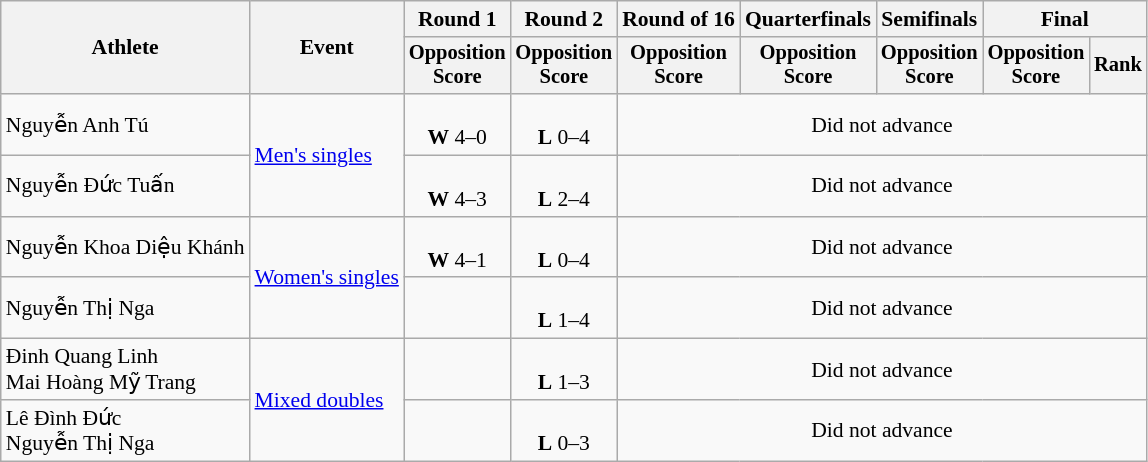<table class=wikitable style="font-size:90%; text-align:center;">
<tr>
<th rowspan="2">Athlete</th>
<th rowspan="2">Event</th>
<th>Round 1</th>
<th>Round 2</th>
<th>Round of 16</th>
<th>Quarterfinals</th>
<th>Semifinals</th>
<th colspan=2>Final</th>
</tr>
<tr style="font-size:95%">
<th>Opposition<br>Score</th>
<th>Opposition<br>Score</th>
<th>Opposition<br>Score</th>
<th>Opposition<br>Score</th>
<th>Opposition<br>Score</th>
<th>Opposition<br>Score</th>
<th>Rank</th>
</tr>
<tr>
<td align=left>Nguyễn Anh Tú</td>
<td align=left rowspan=2><a href='#'>Men's singles</a></td>
<td><br><strong>W</strong> 4–0</td>
<td><br><strong>L</strong> 0–4</td>
<td colspan=5>Did not advance</td>
</tr>
<tr>
<td align=left>Nguyễn Đức Tuấn</td>
<td><br><strong>W</strong> 4–3</td>
<td><br><strong>L</strong> 2–4</td>
<td colspan=5>Did not advance</td>
</tr>
<tr>
<td align=left>Nguyễn Khoa Diệu Khánh</td>
<td align=left rowspan=2><a href='#'>Women's singles</a></td>
<td><br><strong>W</strong> 4–1</td>
<td><br><strong>L</strong> 0–4</td>
<td colspan=5>Did not advance</td>
</tr>
<tr>
<td align=left>Nguyễn Thị Nga</td>
<td></td>
<td><br><strong>L</strong> 1–4</td>
<td colspan=5>Did not advance</td>
</tr>
<tr>
<td align=left>Đinh Quang Linh<br>Mai Hoàng Mỹ Trang</td>
<td align=left rowspan=2><a href='#'>Mixed doubles</a></td>
<td></td>
<td><br><strong>L</strong> 1–3</td>
<td colspan=5>Did not advance</td>
</tr>
<tr>
<td align=left>Lê Đình Đức<br>Nguyễn Thị Nga</td>
<td></td>
<td><br><strong>L</strong> 0–3</td>
<td colspan=5>Did not advance</td>
</tr>
</table>
